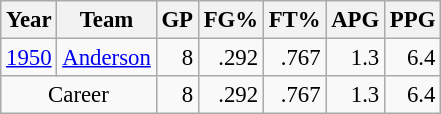<table class="wikitable sortable" style="font-size:95%; text-align:right;">
<tr>
<th>Year</th>
<th>Team</th>
<th>GP</th>
<th>FG%</th>
<th>FT%</th>
<th>APG</th>
<th>PPG</th>
</tr>
<tr>
<td style="text-align:left;"><a href='#'>1950</a></td>
<td style="text-align:left;"><a href='#'>Anderson</a></td>
<td>8</td>
<td>.292</td>
<td>.767</td>
<td>1.3</td>
<td>6.4</td>
</tr>
<tr class="sortbottom">
<td colspan="2" style="text-align:center;">Career</td>
<td>8</td>
<td>.292</td>
<td>.767</td>
<td>1.3</td>
<td>6.4</td>
</tr>
</table>
